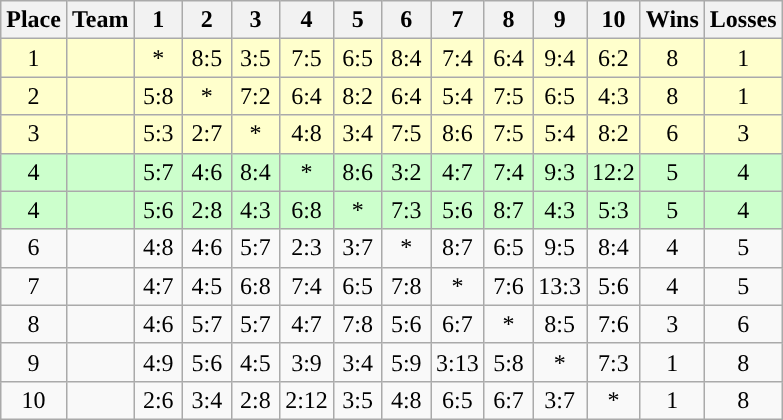<table class="wikitable" style="text-align:center;">
<tr>
<th>Place</th>
<th>Team</th>
<th width="25">1</th>
<th width="25">2</th>
<th width="25">3</th>
<th width="25">4</th>
<th width="25">5</th>
<th width="25">6</th>
<th width="25">7</th>
<th width="25">8</th>
<th width="25">9</th>
<th width="25">10</th>
<th>Wins</th>
<th>Losses</th>
</tr>
<tr bgcolor=#ffc>
<td>1</td>
<td align="left"></td>
<td>*</td>
<td>8:5</td>
<td>3:5</td>
<td>7:5</td>
<td>6:5</td>
<td>8:4</td>
<td>7:4</td>
<td>6:4</td>
<td>9:4</td>
<td>6:2</td>
<td>8</td>
<td>1</td>
</tr>
<tr bgcolor=#ffc>
<td>2</td>
<td align="left"></td>
<td>5:8</td>
<td>*</td>
<td>7:2</td>
<td>6:4</td>
<td>8:2</td>
<td>6:4</td>
<td>5:4</td>
<td>7:5</td>
<td>6:5</td>
<td>4:3</td>
<td>8</td>
<td>1</td>
</tr>
<tr bgcolor=#ffc>
<td>3</td>
<td align="left"></td>
<td>5:3</td>
<td>2:7</td>
<td>*</td>
<td>4:8</td>
<td>3:4</td>
<td>7:5</td>
<td>8:6</td>
<td>7:5</td>
<td>5:4</td>
<td>8:2</td>
<td>6</td>
<td>3</td>
</tr>
<tr bgcolor=#cfc>
<td>4</td>
<td align="left"></td>
<td>5:7</td>
<td>4:6</td>
<td>8:4</td>
<td>*</td>
<td>8:6</td>
<td>3:2</td>
<td>4:7</td>
<td>7:4</td>
<td>9:3</td>
<td>12:2</td>
<td>5</td>
<td>4</td>
</tr>
<tr bgcolor=#cfc>
<td>4</td>
<td align="left"></td>
<td>5:6</td>
<td>2:8</td>
<td>4:3</td>
<td>6:8</td>
<td>*</td>
<td>7:3</td>
<td>5:6</td>
<td>8:7</td>
<td>4:3</td>
<td>5:3</td>
<td>5</td>
<td>4</td>
</tr>
<tr>
<td>6</td>
<td align="left"></td>
<td>4:8</td>
<td>4:6</td>
<td>5:7</td>
<td>2:3</td>
<td>3:7</td>
<td>*</td>
<td>8:7</td>
<td>6:5</td>
<td>9:5</td>
<td>8:4</td>
<td>4</td>
<td>5</td>
</tr>
<tr>
<td>7</td>
<td align="left"></td>
<td>4:7</td>
<td>4:5</td>
<td>6:8</td>
<td>7:4</td>
<td>6:5</td>
<td>7:8</td>
<td>*</td>
<td>7:6</td>
<td>13:3</td>
<td>5:6</td>
<td>4</td>
<td>5</td>
</tr>
<tr>
<td>8</td>
<td align="left"></td>
<td>4:6</td>
<td>5:7</td>
<td>5:7</td>
<td>4:7</td>
<td>7:8</td>
<td>5:6</td>
<td>6:7</td>
<td>*</td>
<td>8:5</td>
<td>7:6</td>
<td>3</td>
<td>6</td>
</tr>
<tr>
<td>9</td>
<td align="left"></td>
<td>4:9</td>
<td>5:6</td>
<td>4:5</td>
<td>3:9</td>
<td>3:4</td>
<td>5:9</td>
<td>3:13</td>
<td>5:8</td>
<td>*</td>
<td>7:3</td>
<td>1</td>
<td>8</td>
</tr>
<tr>
<td>10</td>
<td align="left"></td>
<td>2:6</td>
<td>3:4</td>
<td>2:8</td>
<td>2:12</td>
<td>3:5</td>
<td>4:8</td>
<td>6:5</td>
<td>6:7</td>
<td>3:7</td>
<td>*</td>
<td>1</td>
<td>8</td>
</tr>
</table>
